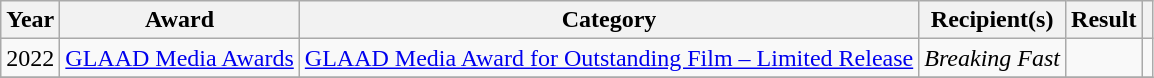<table class="wikitable plainrowheaders sortable">
<tr>
<th scope="col">Year</th>
<th scope="col">Award</th>
<th scope="col">Category</th>
<th scope="col">Recipient(s)</th>
<th scope="col">Result</th>
<th scope="col" class="unsortable"></th>
</tr>
<tr>
<td>2022</td>
<td><a href='#'>GLAAD Media Awards</a></td>
<td><a href='#'>GLAAD Media Award for Outstanding Film – Limited Release</a></td>
<td><em>Breaking Fast</em></td>
<td></td>
<td></td>
</tr>
<tr>
</tr>
</table>
